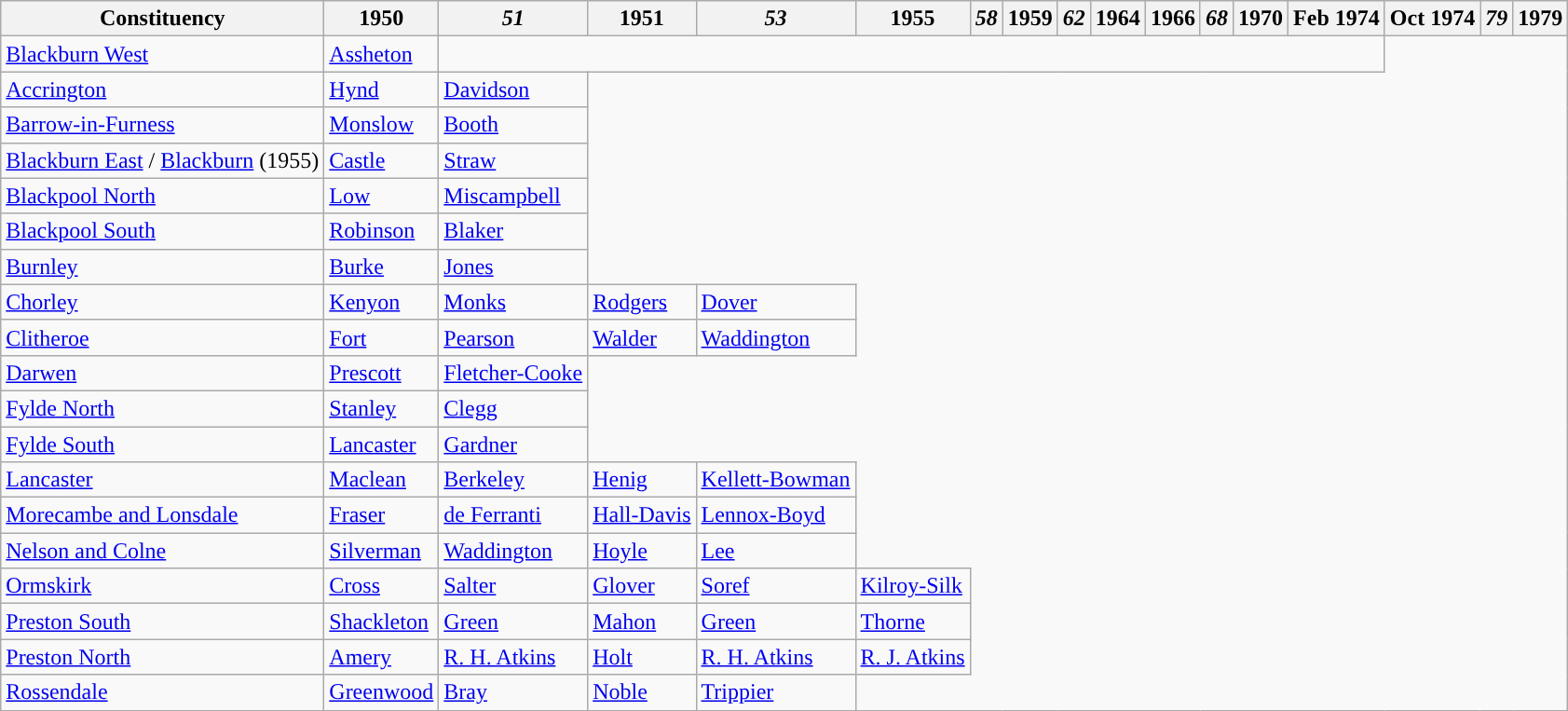<table class=wikitable>
<tr>
<th>Constituency</th>
<th>1950</th>
<th><em>51</em></th>
<th>1951</th>
<th><em>53</em></th>
<th>1955</th>
<th><em>58</em></th>
<th>1959</th>
<th><em>62</em></th>
<th>1964</th>
<th>1966</th>
<th><em>68</em></th>
<th>1970</th>
<th>Feb 1974</th>
<th>Oct 1974</th>
<th><em>79</em></th>
<th>1979</th>
</tr>
<tr>
<td><a href='#'>Blackburn West</a></td>
<td><a href='#'>Assheton</a></td>
<td colspan="12"></td>
</tr>
<tr>
<td><a href='#'>Accrington</a></td>
<td><a href='#'>Hynd</a></td>
<td><a href='#'>Davidson</a></td>
</tr>
<tr>
<td><a href='#'>Barrow-in-Furness</a></td>
<td><a href='#'>Monslow</a></td>
<td><a href='#'>Booth</a></td>
</tr>
<tr>
<td><a href='#'>Blackburn East</a> / <a href='#'>Blackburn</a> (1955)</td>
<td><a href='#'>Castle</a></td>
<td><a href='#'>Straw</a></td>
</tr>
<tr>
<td><a href='#'>Blackpool North</a></td>
<td><a href='#'>Low</a></td>
<td><a href='#'>Miscampbell</a></td>
</tr>
<tr>
<td><a href='#'>Blackpool South</a></td>
<td><a href='#'>Robinson</a></td>
<td><a href='#'>Blaker</a></td>
</tr>
<tr>
<td><a href='#'>Burnley</a></td>
<td><a href='#'>Burke</a></td>
<td><a href='#'>Jones</a></td>
</tr>
<tr>
<td><a href='#'>Chorley</a></td>
<td><a href='#'>Kenyon</a></td>
<td><a href='#'>Monks</a></td>
<td><a href='#'>Rodgers</a></td>
<td><a href='#'>Dover</a></td>
</tr>
<tr>
<td><a href='#'>Clitheroe</a></td>
<td><a href='#'>Fort</a></td>
<td><a href='#'>Pearson</a></td>
<td><a href='#'>Walder</a></td>
<td><a href='#'>Waddington</a></td>
</tr>
<tr>
<td><a href='#'>Darwen</a></td>
<td><a href='#'>Prescott</a></td>
<td><a href='#'>Fletcher-Cooke</a></td>
</tr>
<tr>
<td><a href='#'>Fylde North</a></td>
<td><a href='#'>Stanley</a></td>
<td><a href='#'>Clegg</a></td>
</tr>
<tr>
<td><a href='#'>Fylde South</a></td>
<td><a href='#'>Lancaster</a></td>
<td><a href='#'>Gardner</a></td>
</tr>
<tr>
<td><a href='#'>Lancaster</a></td>
<td><a href='#'>Maclean</a></td>
<td><a href='#'>Berkeley</a></td>
<td><a href='#'>Henig</a></td>
<td><a href='#'>Kellett-Bowman</a></td>
</tr>
<tr>
<td><a href='#'>Morecambe and Lonsdale</a></td>
<td><a href='#'>Fraser</a></td>
<td><a href='#'>de Ferranti</a></td>
<td><a href='#'>Hall-Davis</a></td>
<td><a href='#'>Lennox-Boyd</a></td>
</tr>
<tr>
<td><a href='#'>Nelson and Colne</a></td>
<td><a href='#'>Silverman</a></td>
<td><a href='#'>Waddington</a></td>
<td><a href='#'>Hoyle</a></td>
<td><a href='#'>Lee</a></td>
</tr>
<tr>
<td><a href='#'>Ormskirk</a></td>
<td><a href='#'>Cross</a></td>
<td><a href='#'>Salter</a></td>
<td><a href='#'>Glover</a></td>
<td><a href='#'>Soref</a></td>
<td><a href='#'>Kilroy-Silk</a></td>
</tr>
<tr>
<td><a href='#'>Preston South</a></td>
<td><a href='#'>Shackleton</a></td>
<td><a href='#'>Green</a></td>
<td><a href='#'>Mahon</a></td>
<td><a href='#'>Green</a></td>
<td><a href='#'>Thorne</a></td>
</tr>
<tr>
<td><a href='#'>Preston North</a></td>
<td><a href='#'>Amery</a></td>
<td><a href='#'>R. H. Atkins</a></td>
<td><a href='#'>Holt</a></td>
<td><a href='#'>R. H. Atkins</a></td>
<td><a href='#'>R. J. Atkins</a></td>
</tr>
<tr>
<td><a href='#'>Rossendale</a></td>
<td><a href='#'>Greenwood</a></td>
<td><a href='#'>Bray</a></td>
<td><a href='#'>Noble</a></td>
<td><a href='#'>Trippier</a></td>
</tr>
</table>
